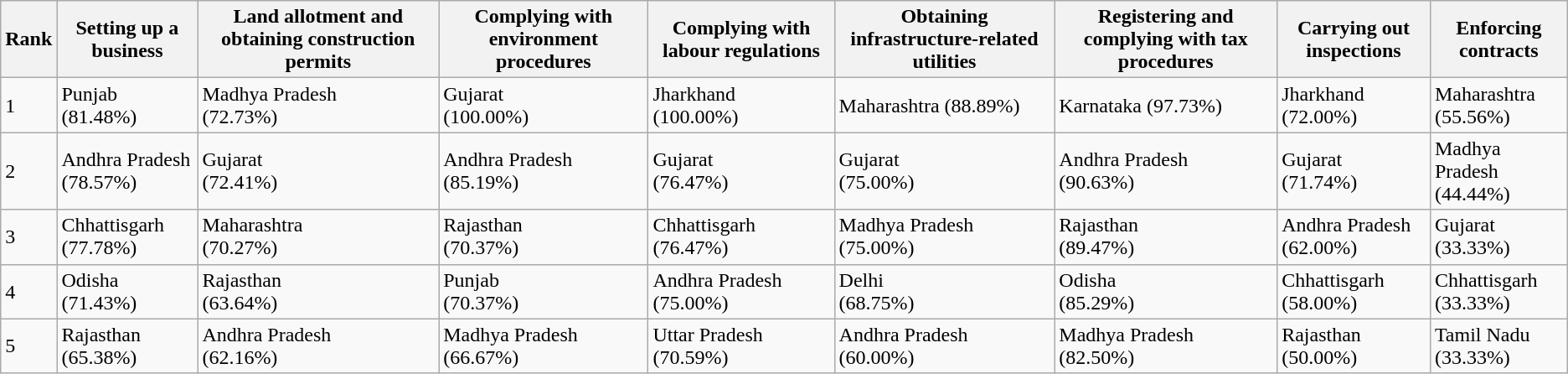<table class="wikitable">
<tr>
<th><strong>Rank</strong></th>
<th><strong>Setting up a business</strong></th>
<th><strong>Land allotment and obtaining construction permits</strong></th>
<th><strong>Complying with environment procedures</strong></th>
<th><strong>Complying with labour regulations</strong></th>
<th><strong>Obtaining infrastructure-related utilities</strong></th>
<th><strong>Registering and complying with tax procedures</strong></th>
<th><strong>Carrying out inspections</strong></th>
<th><strong>Enforcing contracts</strong></th>
</tr>
<tr>
<td>1</td>
<td>Punjab<br>(81.48%)</td>
<td>Madhya Pradesh<br>(72.73%)</td>
<td>Gujarat<br>(100.00%)</td>
<td>Jharkhand<br>(100.00%)</td>
<td>Maharashtra (88.89%)</td>
<td>Karnataka (97.73%)</td>
<td>Jharkhand<br>(72.00%)</td>
<td>Maharashtra<br>(55.56%)</td>
</tr>
<tr>
<td>2</td>
<td>Andhra Pradesh<br>(78.57%)</td>
<td>Gujarat<br>(72.41%)</td>
<td>Andhra Pradesh<br>(85.19%)</td>
<td>Gujarat<br>(76.47%)</td>
<td>Gujarat<br>(75.00%)</td>
<td>Andhra Pradesh<br>(90.63%)</td>
<td>Gujarat<br>(71.74%)</td>
<td>Madhya Pradesh<br>(44.44%)</td>
</tr>
<tr>
<td>3</td>
<td>Chhattisgarh<br>(77.78%)</td>
<td>Maharashtra<br>(70.27%)</td>
<td>Rajasthan<br>(70.37%)</td>
<td>Chhattisgarh<br>(76.47%)</td>
<td>Madhya Pradesh<br>(75.00%)</td>
<td>Rajasthan<br>(89.47%)</td>
<td>Andhra Pradesh<br>(62.00%)</td>
<td>Gujarat<br>(33.33%)</td>
</tr>
<tr>
<td>4</td>
<td>Odisha<br>(71.43%)</td>
<td>Rajasthan<br>(63.64%)</td>
<td>Punjab<br>(70.37%)</td>
<td>Andhra Pradesh<br>(75.00%)</td>
<td>Delhi<br>(68.75%)</td>
<td>Odisha<br>(85.29%)</td>
<td>Chhattisgarh<br>(58.00%)</td>
<td>Chhattisgarh<br>(33.33%)</td>
</tr>
<tr>
<td>5</td>
<td>Rajasthan<br>(65.38%)</td>
<td>Andhra Pradesh<br>(62.16%)</td>
<td>Madhya Pradesh<br>(66.67%)</td>
<td>Uttar Pradesh<br>(70.59%)</td>
<td>Andhra Pradesh<br>(60.00%)</td>
<td>Madhya Pradesh<br>(82.50%)</td>
<td>Rajasthan<br>(50.00%)</td>
<td>Tamil Nadu<br>(33.33%)</td>
</tr>
</table>
